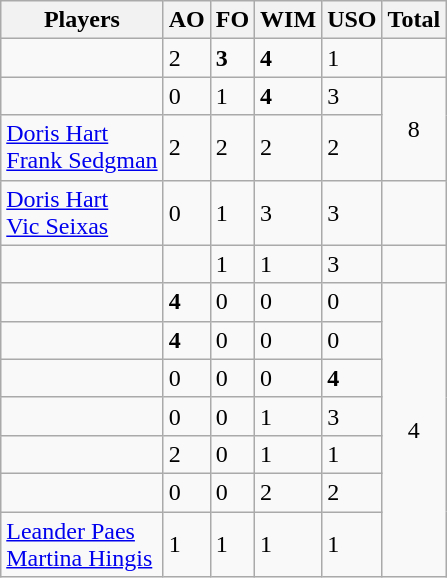<table class="wikitable sortable mw-datatable">
<tr>
<th scope="col">Players</th>
<th scope="col">AO</th>
<th scope="col">FO</th>
<th scope="col">WIM</th>
<th scope="col">USO</th>
<th scope="col">Total</th>
</tr>
<tr>
<td></td>
<td>2</td>
<td><strong>3</strong></td>
<td><strong>4</strong></td>
<td>1</td>
<td></td>
</tr>
<tr>
<td></td>
<td>0</td>
<td>1</td>
<td><strong>4</strong></td>
<td>3</td>
<td rowspan=2 style="text-align:center;">8</td>
</tr>
<tr>
<td> <a href='#'>Doris Hart</a> <br> <a href='#'>Frank Sedgman</a></td>
<td>2</td>
<td>2</td>
<td>2</td>
<td>2</td>
</tr>
<tr>
<td> <a href='#'>Doris Hart</a> <br> <a href='#'>Vic Seixas</a></td>
<td>0</td>
<td>1</td>
<td>3</td>
<td>3</td>
<td></td>
</tr>
<tr>
<td></td>
<td></td>
<td>1</td>
<td>1</td>
<td>3</td>
<td></td>
</tr>
<tr>
<td></td>
<td><strong>4</strong></td>
<td>0</td>
<td>0</td>
<td>0</td>
<td rowspan=7 style="text-align:center;">4</td>
</tr>
<tr>
<td></td>
<td><strong>4</strong></td>
<td>0</td>
<td>0</td>
<td>0</td>
</tr>
<tr>
<td></td>
<td>0</td>
<td>0</td>
<td>0</td>
<td><strong>4</strong></td>
</tr>
<tr>
<td></td>
<td>0</td>
<td>0</td>
<td>1</td>
<td>3</td>
</tr>
<tr>
<td></td>
<td>2</td>
<td>0</td>
<td>1</td>
<td>1</td>
</tr>
<tr>
<td></td>
<td>0</td>
<td>0</td>
<td>2</td>
<td>2</td>
</tr>
<tr>
<td> <a href='#'>Leander Paes</a><br>  <a href='#'>Martina Hingis</a></td>
<td>1</td>
<td>1</td>
<td>1</td>
<td>1</td>
</tr>
</table>
